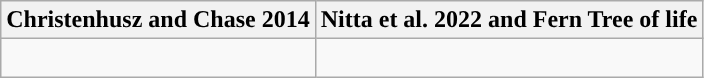<table class="wikitable">
<tr>
<th colspan=1>Christenhusz and Chase 2014</th>
<th colspan=1>Nitta et al. 2022 and Fern Tree of life</th>
</tr>
<tr>
<td style="vertical-align:top"><br></td>
<td><br></td>
</tr>
</table>
